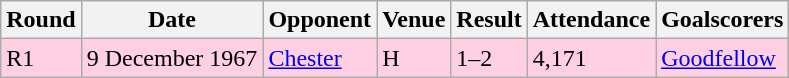<table class="wikitable">
<tr>
<th>Round</th>
<th>Date</th>
<th>Opponent</th>
<th>Venue</th>
<th>Result</th>
<th>Attendance</th>
<th>Goalscorers</th>
</tr>
<tr style="background-color: #ffd0e3;">
<td>R1</td>
<td>9 December 1967</td>
<td><a href='#'>Chester</a></td>
<td>H</td>
<td>1–2</td>
<td>4,171</td>
<td><a href='#'>Goodfellow</a></td>
</tr>
</table>
